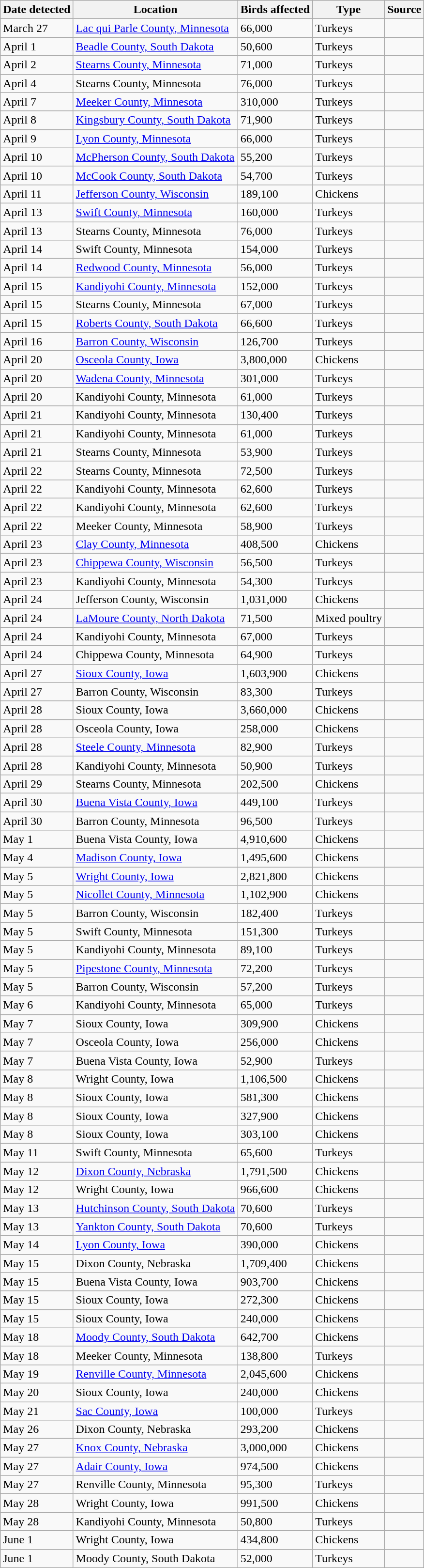<table class="wikitable sortable">
<tr --->
<th>Date detected</th>
<th>Location</th>
<th>Birds affected</th>
<th>Type</th>
<th>Source</th>
</tr>
<tr --->
<td>March 27</td>
<td><a href='#'>Lac qui Parle County, Minnesota</a></td>
<td>66,000</td>
<td>Turkeys</td>
<td></td>
</tr>
<tr --->
<td>April 1</td>
<td><a href='#'>Beadle County, South Dakota</a></td>
<td>50,600</td>
<td>Turkeys</td>
<td></td>
</tr>
<tr --->
<td>April 2</td>
<td><a href='#'>Stearns County, Minnesota</a></td>
<td>71,000</td>
<td>Turkeys</td>
<td></td>
</tr>
<tr --->
<td>April 4</td>
<td>Stearns County, Minnesota</td>
<td>76,000</td>
<td>Turkeys</td>
<td></td>
</tr>
<tr --->
<td>April 7</td>
<td><a href='#'>Meeker County, Minnesota</a></td>
<td>310,000</td>
<td>Turkeys</td>
<td></td>
</tr>
<tr --->
<td>April 8</td>
<td><a href='#'>Kingsbury County, South Dakota</a></td>
<td>71,900</td>
<td>Turkeys</td>
<td></td>
</tr>
<tr --->
<td>April 9</td>
<td><a href='#'>Lyon County, Minnesota</a></td>
<td>66,000</td>
<td>Turkeys</td>
<td></td>
</tr>
<tr --->
<td>April 10</td>
<td><a href='#'>McPherson County, South Dakota</a></td>
<td>55,200</td>
<td>Turkeys</td>
<td></td>
</tr>
<tr --->
<td>April 10</td>
<td><a href='#'>McCook County, South Dakota</a></td>
<td>54,700</td>
<td>Turkeys</td>
<td></td>
</tr>
<tr --->
<td>April 11</td>
<td><a href='#'>Jefferson County, Wisconsin</a></td>
<td>189,100</td>
<td>Chickens</td>
<td></td>
</tr>
<tr --->
<td>April 13</td>
<td><a href='#'>Swift County, Minnesota</a></td>
<td>160,000</td>
<td>Turkeys</td>
<td></td>
</tr>
<tr --->
<td>April 13</td>
<td>Stearns County, Minnesota</td>
<td>76,000</td>
<td>Turkeys</td>
<td></td>
</tr>
<tr --->
<td>April 14</td>
<td>Swift County, Minnesota</td>
<td>154,000</td>
<td>Turkeys</td>
<td></td>
</tr>
<tr --->
<td>April 14</td>
<td><a href='#'>Redwood County, Minnesota</a></td>
<td>56,000</td>
<td>Turkeys</td>
<td></td>
</tr>
<tr --->
<td>April 15</td>
<td><a href='#'>Kandiyohi County, Minnesota</a></td>
<td>152,000</td>
<td>Turkeys</td>
<td></td>
</tr>
<tr --->
<td>April 15</td>
<td>Stearns County, Minnesota</td>
<td>67,000</td>
<td>Turkeys</td>
<td></td>
</tr>
<tr --->
<td>April 15</td>
<td><a href='#'>Roberts County, South Dakota</a></td>
<td>66,600</td>
<td>Turkeys</td>
<td></td>
</tr>
<tr --->
<td>April 16</td>
<td><a href='#'>Barron County, Wisconsin</a></td>
<td>126,700</td>
<td>Turkeys</td>
<td></td>
</tr>
<tr --->
<td>April 20</td>
<td><a href='#'>Osceola County, Iowa</a></td>
<td>3,800,000</td>
<td>Chickens</td>
<td></td>
</tr>
<tr --->
<td>April 20</td>
<td><a href='#'>Wadena County, Minnesota</a></td>
<td>301,000</td>
<td>Turkeys</td>
<td></td>
</tr>
<tr --->
<td>April 20</td>
<td>Kandiyohi County, Minnesota</td>
<td>61,000</td>
<td>Turkeys</td>
<td></td>
</tr>
<tr --->
<td>April 21</td>
<td>Kandiyohi County, Minnesota</td>
<td>130,400</td>
<td>Turkeys</td>
<td></td>
</tr>
<tr --->
<td>April 21</td>
<td>Kandiyohi County, Minnesota</td>
<td>61,000</td>
<td>Turkeys</td>
<td></td>
</tr>
<tr --->
<td>April 21</td>
<td>Stearns County, Minnesota</td>
<td>53,900</td>
<td>Turkeys</td>
<td></td>
</tr>
<tr --->
<td>April 22</td>
<td>Stearns County, Minnesota</td>
<td>72,500</td>
<td>Turkeys</td>
<td></td>
</tr>
<tr --->
<td>April 22</td>
<td>Kandiyohi County, Minnesota</td>
<td>62,600</td>
<td>Turkeys</td>
<td></td>
</tr>
<tr --->
<td>April 22</td>
<td>Kandiyohi County, Minnesota</td>
<td>62,600</td>
<td>Turkeys</td>
<td></td>
</tr>
<tr --->
<td>April 22</td>
<td>Meeker County, Minnesota</td>
<td>58,900</td>
<td>Turkeys</td>
<td></td>
</tr>
<tr --->
<td>April 23</td>
<td><a href='#'>Clay County, Minnesota</a></td>
<td>408,500</td>
<td>Chickens</td>
<td></td>
</tr>
<tr --->
<td>April 23</td>
<td><a href='#'>Chippewa County, Wisconsin</a></td>
<td>56,500</td>
<td>Turkeys</td>
<td></td>
</tr>
<tr --->
<td>April 23</td>
<td>Kandiyohi County, Minnesota</td>
<td>54,300</td>
<td>Turkeys</td>
<td></td>
</tr>
<tr --->
<td>April 24</td>
<td>Jefferson County, Wisconsin</td>
<td>1,031,000</td>
<td>Chickens</td>
<td></td>
</tr>
<tr --->
<td>April 24</td>
<td><a href='#'>LaMoure County, North Dakota</a></td>
<td>71,500</td>
<td>Mixed poultry</td>
<td></td>
</tr>
<tr --->
<td>April 24</td>
<td>Kandiyohi County, Minnesota</td>
<td>67,000</td>
<td>Turkeys</td>
<td></td>
</tr>
<tr --->
<td>April 24</td>
<td>Chippewa County, Minnesota</td>
<td>64,900</td>
<td>Turkeys</td>
<td></td>
</tr>
<tr --->
<td>April 27</td>
<td><a href='#'>Sioux County, Iowa</a></td>
<td>1,603,900</td>
<td>Chickens</td>
<td></td>
</tr>
<tr --->
<td>April 27</td>
<td>Barron County, Wisconsin</td>
<td>83,300</td>
<td>Turkeys</td>
<td></td>
</tr>
<tr --->
<td>April 28</td>
<td>Sioux County, Iowa</td>
<td>3,660,000</td>
<td>Chickens</td>
<td></td>
</tr>
<tr --->
<td>April 28</td>
<td>Osceola County, Iowa</td>
<td>258,000</td>
<td>Chickens</td>
<td></td>
</tr>
<tr --->
<td>April 28</td>
<td><a href='#'>Steele County, Minnesota</a></td>
<td>82,900</td>
<td>Turkeys</td>
<td></td>
</tr>
<tr --->
<td>April 28</td>
<td>Kandiyohi County, Minnesota</td>
<td>50,900</td>
<td>Turkeys</td>
<td><br></td>
</tr>
<tr --->
<td>April 29</td>
<td>Stearns County, Minnesota</td>
<td>202,500</td>
<td>Chickens</td>
<td></td>
</tr>
<tr --->
<td>April 30</td>
<td><a href='#'>Buena Vista County, Iowa</a></td>
<td>449,100</td>
<td>Turkeys</td>
<td></td>
</tr>
<tr --->
<td>April 30</td>
<td>Barron County, Minnesota</td>
<td>96,500</td>
<td>Turkeys</td>
<td></td>
</tr>
<tr --->
<td>May 1</td>
<td>Buena Vista County, Iowa</td>
<td>4,910,600</td>
<td>Chickens</td>
<td><br></td>
</tr>
<tr --->
<td>May 4</td>
<td><a href='#'>Madison County, Iowa</a></td>
<td>1,495,600</td>
<td>Chickens</td>
<td></td>
</tr>
<tr --->
<td>May 5</td>
<td><a href='#'>Wright County, Iowa</a></td>
<td>2,821,800</td>
<td>Chickens</td>
<td></td>
</tr>
<tr --->
<td>May 5</td>
<td><a href='#'>Nicollet County, Minnesota</a></td>
<td>1,102,900</td>
<td>Chickens</td>
<td></td>
</tr>
<tr --->
<td>May 5</td>
<td>Barron County, Wisconsin</td>
<td>182,400</td>
<td>Turkeys</td>
<td></td>
</tr>
<tr --->
<td>May 5</td>
<td>Swift County, Minnesota</td>
<td>151,300</td>
<td>Turkeys</td>
<td></td>
</tr>
<tr --->
<td>May 5</td>
<td>Kandiyohi County, Minnesota</td>
<td>89,100</td>
<td>Turkeys</td>
<td></td>
</tr>
<tr --->
<td>May 5</td>
<td><a href='#'>Pipestone County, Minnesota</a></td>
<td>72,200</td>
<td>Turkeys</td>
<td></td>
</tr>
<tr --->
<td>May 5</td>
<td>Barron County, Wisconsin</td>
<td>57,200</td>
<td>Turkeys</td>
<td></td>
</tr>
<tr --->
<td>May 6</td>
<td>Kandiyohi County, Minnesota</td>
<td>65,000</td>
<td>Turkeys</td>
<td></td>
</tr>
<tr --->
<td>May 7</td>
<td>Sioux County, Iowa</td>
<td>309,900</td>
<td>Chickens</td>
<td></td>
</tr>
<tr --->
<td>May 7</td>
<td>Osceola County, Iowa</td>
<td>256,000</td>
<td>Chickens</td>
<td></td>
</tr>
<tr --->
<td>May 7</td>
<td>Buena Vista County, Iowa</td>
<td>52,900</td>
<td>Turkeys</td>
<td><br></td>
</tr>
<tr --->
<td>May 8</td>
<td>Wright County, Iowa</td>
<td>1,106,500</td>
<td>Chickens</td>
<td></td>
</tr>
<tr --->
<td>May 8</td>
<td>Sioux County, Iowa</td>
<td>581,300</td>
<td>Chickens</td>
<td></td>
</tr>
<tr --->
<td>May 8</td>
<td>Sioux County, Iowa</td>
<td>327,900</td>
<td>Chickens</td>
<td></td>
</tr>
<tr --->
<td>May 8</td>
<td>Sioux County, Iowa</td>
<td>303,100</td>
<td>Chickens</td>
<td></td>
</tr>
<tr --->
<td>May 11</td>
<td>Swift County, Minnesota</td>
<td>65,600</td>
<td>Turkeys</td>
<td></td>
</tr>
<tr --->
<td>May 12</td>
<td><a href='#'>Dixon County, Nebraska</a></td>
<td>1,791,500</td>
<td>Chickens</td>
<td></td>
</tr>
<tr --->
<td>May 12</td>
<td>Wright County, Iowa</td>
<td>966,600</td>
<td>Chickens</td>
<td></td>
</tr>
<tr --->
<td>May 13</td>
<td><a href='#'>Hutchinson County, South Dakota</a></td>
<td>70,600</td>
<td>Turkeys</td>
<td></td>
</tr>
<tr --->
<td>May 13</td>
<td><a href='#'>Yankton County, South Dakota</a></td>
<td>70,600</td>
<td>Turkeys</td>
<td></td>
</tr>
<tr --->
<td>May 14</td>
<td><a href='#'>Lyon County, Iowa</a></td>
<td>390,000</td>
<td>Chickens</td>
<td></td>
</tr>
<tr --->
<td>May 15</td>
<td>Dixon County, Nebraska</td>
<td>1,709,400</td>
<td>Chickens</td>
<td></td>
</tr>
<tr --->
<td>May 15</td>
<td>Buena Vista County, Iowa</td>
<td>903,700</td>
<td>Chickens</td>
<td></td>
</tr>
<tr --->
<td>May 15</td>
<td>Sioux County, Iowa</td>
<td>272,300</td>
<td>Chickens</td>
<td></td>
</tr>
<tr --->
<td>May 15</td>
<td>Sioux County, Iowa</td>
<td>240,000</td>
<td>Chickens</td>
<td></td>
</tr>
<tr --->
<td>May 18</td>
<td><a href='#'>Moody County, South Dakota</a></td>
<td>642,700</td>
<td>Chickens</td>
<td></td>
</tr>
<tr --->
<td>May 18</td>
<td>Meeker County, Minnesota</td>
<td>138,800</td>
<td>Turkeys</td>
<td></td>
</tr>
<tr --->
<td>May 19</td>
<td><a href='#'>Renville County, Minnesota</a></td>
<td>2,045,600</td>
<td>Chickens</td>
<td></td>
</tr>
<tr --->
<td>May 20</td>
<td>Sioux County, Iowa</td>
<td>240,000</td>
<td>Chickens</td>
<td></td>
</tr>
<tr --->
<td>May 21</td>
<td><a href='#'>Sac County, Iowa</a></td>
<td>100,000</td>
<td>Turkeys</td>
<td></td>
</tr>
<tr --->
<td>May 26</td>
<td>Dixon County, Nebraska</td>
<td>293,200</td>
<td>Chickens</td>
<td></td>
</tr>
<tr --->
<td>May 27</td>
<td><a href='#'>Knox County, Nebraska</a></td>
<td>3,000,000 </td>
<td>Chickens</td>
<td></td>
</tr>
<tr --->
<td>May 27</td>
<td><a href='#'>Adair County, Iowa</a></td>
<td>974,500</td>
<td>Chickens</td>
<td></td>
</tr>
<tr --->
<td>May 27</td>
<td>Renville County, Minnesota</td>
<td>95,300</td>
<td>Turkeys</td>
<td></td>
</tr>
<tr --->
<td>May 28</td>
<td>Wright County, Iowa</td>
<td>991,500</td>
<td>Chickens</td>
<td></td>
</tr>
<tr --->
<td>May 28</td>
<td>Kandiyohi County, Minnesota</td>
<td>50,800</td>
<td>Turkeys</td>
<td></td>
</tr>
<tr --->
<td>June 1</td>
<td>Wright County, Iowa</td>
<td>434,800</td>
<td>Chickens</td>
<td></td>
</tr>
<tr --->
<td>June 1</td>
<td>Moody County, South Dakota</td>
<td>52,000</td>
<td>Turkeys</td>
<td></td>
</tr>
</table>
